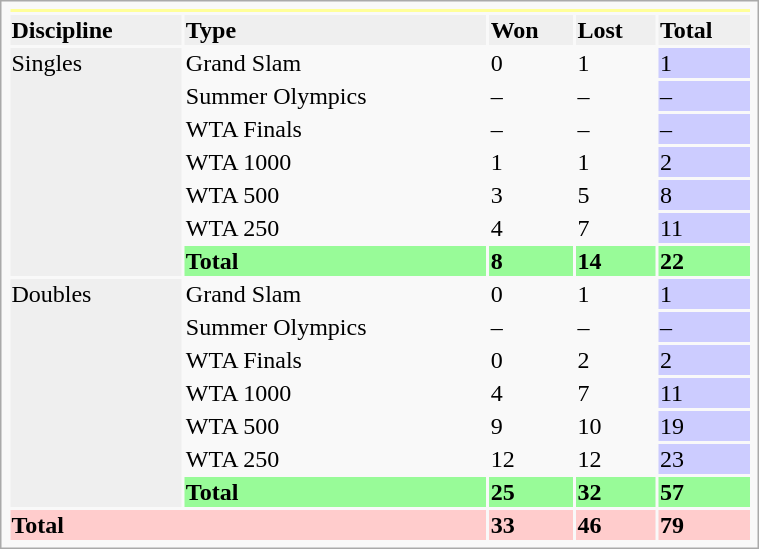<table class="infobox vcard vevent nowrap" width=40%>
<tr bgcolor=FFFF99>
<th colspan="5"></th>
</tr>
<tr style=background:#efefef;font-weight:bold>
<td>Discipline</td>
<td>Type</td>
<td>Won</td>
<td>Lost</td>
<td>Total</td>
</tr>
<tr>
<td rowspan="7" style="background:#efefef;">Singles</td>
<td>Grand Slam</td>
<td>0</td>
<td>1</td>
<td bgcolor="CCCCFF">1</td>
</tr>
<tr>
<td>Summer Olympics</td>
<td>–</td>
<td>–</td>
<td bgcolor="CCCCFF">–</td>
</tr>
<tr>
<td>WTA Finals</td>
<td>–</td>
<td>–</td>
<td bgcolor="CCCCFF">–</td>
</tr>
<tr>
<td>WTA 1000</td>
<td>1</td>
<td>1</td>
<td bgcolor="CCCCFF">2</td>
</tr>
<tr>
<td>WTA 500</td>
<td>3</td>
<td>5</td>
<td bgcolor=CCCCFF>8</td>
</tr>
<tr>
<td>WTA 250</td>
<td>4</td>
<td>7</td>
<td bgcolor="CCCCFF">11</td>
</tr>
<tr style=background:#98FB98;font-weight:bold>
<td>Total</td>
<td>8</td>
<td>14</td>
<td>22</td>
</tr>
<tr>
<td rowspan="7" style="background:#efefef;">Doubles</td>
<td>Grand Slam</td>
<td>0</td>
<td>1</td>
<td bgcolor="CCCCFF">1</td>
</tr>
<tr>
<td>Summer Olympics</td>
<td>–</td>
<td>–</td>
<td bgcolor="CCCCFF">–</td>
</tr>
<tr>
<td>WTA Finals</td>
<td>0</td>
<td>2</td>
<td bgcolor="CCCCFF">2</td>
</tr>
<tr>
<td>WTA 1000</td>
<td>4</td>
<td>7</td>
<td bgcolor="CCCCFF">11</td>
</tr>
<tr>
<td>WTA 500</td>
<td>9</td>
<td>10</td>
<td bgcolor=CCCCFF>19</td>
</tr>
<tr>
<td>WTA 250</td>
<td>12</td>
<td>12</td>
<td bgcolor="CCCCFF">23</td>
</tr>
<tr style=background:#98FB98;font-weight:bold>
<td>Total</td>
<td>25</td>
<td>32</td>
<td>57</td>
</tr>
<tr style="background:#FCC;font-weight:bold">
<td colspan="2">Total</td>
<td>33</td>
<td>46</td>
<td>79</td>
</tr>
</table>
